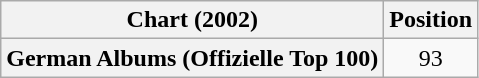<table class="wikitable plainrowheaders" style="text-align:center">
<tr>
<th scope="col">Chart (2002)</th>
<th scope="col">Position</th>
</tr>
<tr>
<th scope="row">German Albums (Offizielle Top 100)</th>
<td>93</td>
</tr>
</table>
